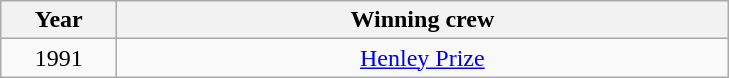<table class="wikitable" style="text-align:center">
<tr>
<th width=70>Year</th>
<th width=400>Winning crew</th>
</tr>
<tr>
<td>1991</td>
<td><a href='#'>Henley Prize</a></td>
</tr>
</table>
